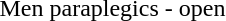<table>
<tr>
<td rowspan="2">Men paraplegics - open</td>
<td rowspan="2"></td>
<td rowspan="2"></td>
<td></td>
</tr>
<tr>
<td></td>
</tr>
</table>
